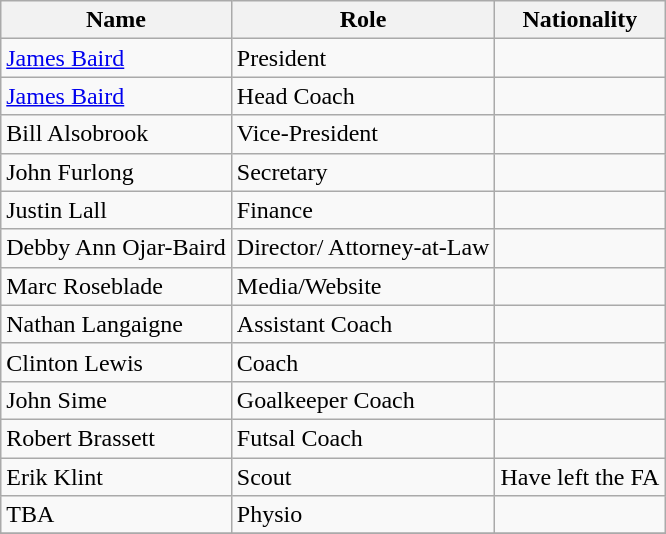<table class="wikitable">
<tr>
<th>Name</th>
<th>Role</th>
<th>Nationality</th>
</tr>
<tr>
<td><a href='#'>James Baird</a></td>
<td>President</td>
<td></td>
</tr>
<tr>
<td><a href='#'>James Baird</a></td>
<td>Head Coach</td>
<td></td>
</tr>
<tr>
<td>Bill Alsobrook</td>
<td>Vice-President</td>
<td></td>
</tr>
<tr>
<td>John Furlong</td>
<td>Secretary</td>
<td></td>
</tr>
<tr>
<td>Justin Lall</td>
<td>Finance</td>
<td></td>
</tr>
<tr>
<td>Debby Ann Ojar-Baird</td>
<td>Director/ Attorney-at-Law</td>
<td></td>
</tr>
<tr>
<td>Marc Roseblade</td>
<td>Media/Website</td>
<td></td>
</tr>
<tr>
<td>Nathan Langaigne</td>
<td>Assistant Coach</td>
<td></td>
</tr>
<tr>
<td>Clinton Lewis</td>
<td>Coach</td>
<td></td>
</tr>
<tr>
<td>John Sime</td>
<td>Goalkeeper Coach</td>
<td></td>
</tr>
<tr>
<td>Robert Brassett</td>
<td>Futsal Coach</td>
<td></td>
</tr>
<tr>
<td>Erik Klint</td>
<td>Scout</td>
<td> Have left the FA</td>
</tr>
<tr>
<td>TBA</td>
<td>Physio</td>
<td></td>
</tr>
<tr>
</tr>
</table>
